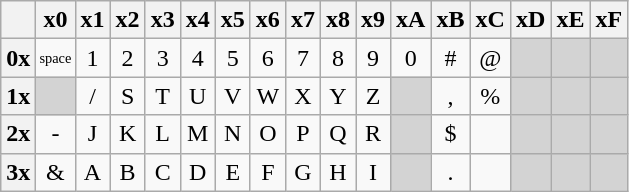<table class=wikitable style="text-align:center" border=1>
<tr>
<th></th>
<th>x0</th>
<th>x1</th>
<th>x2</th>
<th>x3</th>
<th>x4</th>
<th>x5</th>
<th>x6</th>
<th>x7</th>
<th>x8</th>
<th>x9</th>
<th>xA</th>
<th>xB</th>
<th>xC</th>
<th>xD</th>
<th>xE</th>
<th>xF</th>
</tr>
<tr>
<th>0x</th>
<td style="font-size:60%">space</td>
<td>1</td>
<td>2</td>
<td>3</td>
<td>4</td>
<td>5</td>
<td>6</td>
<td>7</td>
<td>8</td>
<td>9</td>
<td>0</td>
<td>#</td>
<td>@</td>
<td bgcolor=lightgrey></td>
<td bgcolor=lightgrey></td>
<td bgcolor=lightgrey></td>
</tr>
<tr>
<th>1x</th>
<td bgcolor=lightgrey></td>
<td>/</td>
<td>S</td>
<td>T</td>
<td>U</td>
<td>V</td>
<td>W</td>
<td>X</td>
<td>Y</td>
<td>Z</td>
<td bgcolor=lightgrey></td>
<td>,</td>
<td>%</td>
<td bgcolor=lightgrey></td>
<td bgcolor=lightgrey></td>
<td bgcolor=lightgrey></td>
</tr>
<tr>
<th>2x</th>
<td>-</td>
<td>J</td>
<td>K</td>
<td>L</td>
<td>M</td>
<td>N</td>
<td>O</td>
<td>P</td>
<td>Q</td>
<td>R</td>
<td bgcolor=lightgrey></td>
<td>$</td>
<td></td>
<td bgcolor=lightgrey></td>
<td bgcolor=lightgrey></td>
<td bgcolor=lightgrey></td>
</tr>
<tr>
<th>3x</th>
<td>&</td>
<td>A</td>
<td>B</td>
<td>C</td>
<td>D</td>
<td>E</td>
<td>F</td>
<td>G</td>
<td>H</td>
<td>I</td>
<td bgcolor=lightgrey></td>
<td>.</td>
<td></td>
<td bgcolor=lightgrey></td>
<td bgcolor=lightgrey></td>
<td bgcolor=lightgrey></td>
</tr>
</table>
